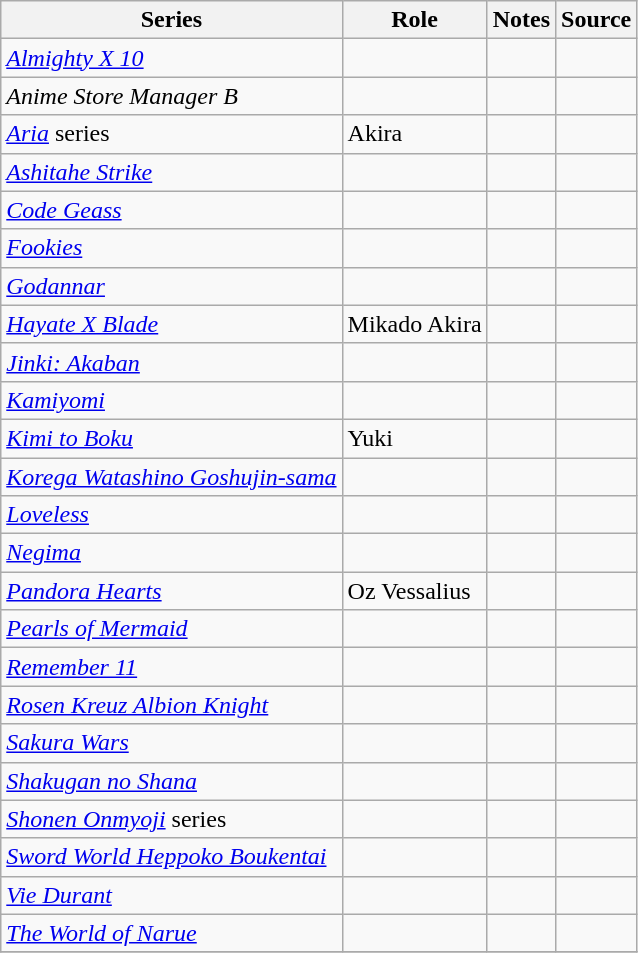<table class="wikitable sortable plainrowheaders">
<tr>
<th>Series</th>
<th>Role</th>
<th class="unsortable">Notes</th>
<th class="unsortable">Source</th>
</tr>
<tr>
<td><em><a href='#'>Almighty X 10</a></em></td>
<td></td>
<td></td>
<td></td>
</tr>
<tr>
<td><em>Anime Store Manager B</em></td>
<td></td>
<td></td>
<td></td>
</tr>
<tr>
<td><em><a href='#'>Aria</a></em> series</td>
<td>Akira</td>
<td></td>
<td></td>
</tr>
<tr>
<td><em><a href='#'>Ashitahe Strike</a></em></td>
<td></td>
<td></td>
<td></td>
</tr>
<tr>
<td><em><a href='#'>Code Geass</a></em></td>
<td></td>
<td></td>
<td></td>
</tr>
<tr>
<td><em><a href='#'>Fookies</a></em></td>
<td></td>
<td></td>
<td></td>
</tr>
<tr>
<td><em><a href='#'>Godannar</a></em></td>
<td></td>
<td></td>
<td></td>
</tr>
<tr>
<td><em><a href='#'>Hayate X Blade</a></em></td>
<td>Mikado Akira</td>
<td></td>
<td></td>
</tr>
<tr>
<td><em><a href='#'>Jinki: Akaban</a></em></td>
<td></td>
<td></td>
<td></td>
</tr>
<tr>
<td><em><a href='#'>Kamiyomi</a></em></td>
<td></td>
<td></td>
<td></td>
</tr>
<tr>
<td><em><a href='#'>Kimi to Boku</a></em></td>
<td>Yuki</td>
<td></td>
<td></td>
</tr>
<tr>
<td><em><a href='#'>Korega Watashino Goshujin-sama</a> </em></td>
<td></td>
<td></td>
<td></td>
</tr>
<tr>
<td><em><a href='#'>Loveless</a></em></td>
<td></td>
<td></td>
<td></td>
</tr>
<tr>
<td><em><a href='#'>Negima</a></em></td>
<td></td>
<td></td>
<td></td>
</tr>
<tr>
<td><em><a href='#'>Pandora Hearts</a></em></td>
<td>Oz Vessalius</td>
<td></td>
<td></td>
</tr>
<tr>
<td><em><a href='#'>Pearls of Mermaid</a></em></td>
<td></td>
<td></td>
<td></td>
</tr>
<tr>
<td><em><a href='#'>Remember 11</a></em></td>
<td></td>
<td></td>
<td></td>
</tr>
<tr>
<td><em><a href='#'>Rosen Kreuz Albion Knight</a></em></td>
<td></td>
<td></td>
<td></td>
</tr>
<tr>
<td><em><a href='#'>Sakura Wars</a></em></td>
<td></td>
<td></td>
<td></td>
</tr>
<tr>
<td><em><a href='#'>Shakugan no Shana</a></em></td>
<td></td>
<td></td>
<td></td>
</tr>
<tr>
<td><em><a href='#'>Shonen Onmyoji</a></em> series</td>
<td></td>
<td></td>
<td></td>
</tr>
<tr>
<td><em><a href='#'>Sword World Heppoko Boukentai</a></em></td>
<td></td>
<td></td>
<td></td>
</tr>
<tr>
<td><em><a href='#'>Vie Durant</a></em></td>
<td></td>
<td></td>
<td></td>
</tr>
<tr>
<td><em><a href='#'>The World of Narue</a></em></td>
<td></td>
<td></td>
<td></td>
</tr>
<tr>
</tr>
</table>
